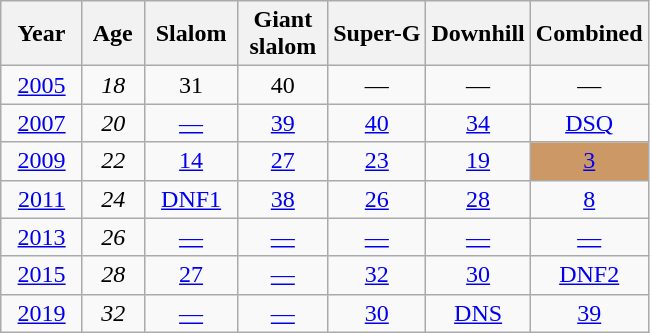<table class=wikitable style="text-align:center">
<tr>
<th>  Year  </th>
<th> Age </th>
<th> Slalom </th>
<th> Giant <br> slalom </th>
<th>Super-G</th>
<th>Downhill</th>
<th>Combined</th>
</tr>
<tr>
<td><a href='#'>2005</a></td>
<td><em>18</em></td>
<td>31</td>
<td>40</td>
<td>—</td>
<td>—</td>
<td>—</td>
</tr>
<tr>
<td><a href='#'>2007</a></td>
<td><em>20</em></td>
<td><a href='#'>—</a></td>
<td><a href='#'>39</a></td>
<td><a href='#'>40</a></td>
<td><a href='#'>34</a></td>
<td><a href='#'>DSQ</a></td>
</tr>
<tr>
<td><a href='#'>2009</a></td>
<td><em>22</em></td>
<td><a href='#'>14</a></td>
<td><a href='#'>27</a></td>
<td><a href='#'>23</a></td>
<td><a href='#'>19</a></td>
<td style="background:#c96;"><a href='#'>3</a></td>
</tr>
<tr>
<td><a href='#'>2011</a></td>
<td><em>24</em></td>
<td><a href='#'>DNF1</a></td>
<td><a href='#'>38</a></td>
<td><a href='#'>26</a></td>
<td><a href='#'>28</a></td>
<td><a href='#'>8</a></td>
</tr>
<tr>
<td><a href='#'>2013</a></td>
<td><em>26</em></td>
<td><a href='#'>—</a></td>
<td><a href='#'>—</a></td>
<td><a href='#'>—</a></td>
<td><a href='#'>—</a></td>
<td><a href='#'>—</a></td>
</tr>
<tr>
<td><a href='#'>2015</a></td>
<td><em>28</em></td>
<td><a href='#'>27</a></td>
<td><a href='#'>—</a></td>
<td><a href='#'>32</a></td>
<td><a href='#'>30</a></td>
<td><a href='#'>DNF2</a></td>
</tr>
<tr>
<td><a href='#'>2019</a></td>
<td><em>32</em></td>
<td><a href='#'>—</a></td>
<td><a href='#'>—</a></td>
<td><a href='#'>30</a></td>
<td><a href='#'>DNS</a></td>
<td><a href='#'>39</a></td>
</tr>
</table>
